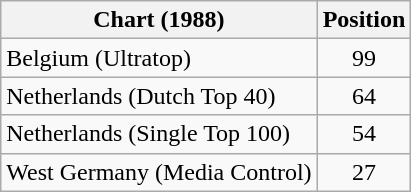<table class="wikitable sortable">
<tr>
<th>Chart (1988)</th>
<th>Position</th>
</tr>
<tr>
<td>Belgium (Ultratop)</td>
<td align="center">99</td>
</tr>
<tr>
<td>Netherlands (Dutch Top 40)</td>
<td align="center">64</td>
</tr>
<tr>
<td>Netherlands (Single Top 100)</td>
<td align="center">54</td>
</tr>
<tr>
<td>West Germany (Media Control)</td>
<td align="center">27</td>
</tr>
</table>
